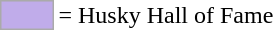<table>
<tr>
<td style="background-color:#C0ACEA; border:1px solid #aaaaaa; width:2em;"></td>
<td>= Husky Hall of Fame</td>
</tr>
</table>
